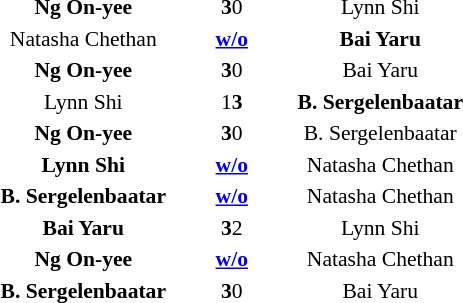<table style="text-align:center; font-size: 90%">
<tr>
<th width=125></th>
<th width=65></th>
<th width=125></th>
</tr>
<tr>
<td><strong>Ng On-yee</strong></td>
<td><strong>3</strong>0</td>
<td>Lynn Shi</td>
</tr>
<tr>
<td>Natasha Chethan</td>
<td>‍<strong><a href='#'>w/o</a></strong></td>
<td><strong>Bai Yaru</strong></td>
</tr>
<tr>
<td><strong>Ng On-yee</strong></td>
<td><strong>3</strong>0</td>
<td>Bai Yaru</td>
</tr>
<tr>
<td>Lynn Shi</td>
<td>1<strong>3</strong></td>
<td><strong>B. Sergelenbaatar</strong></td>
</tr>
<tr>
<td><strong>Ng On-yee</strong></td>
<td><strong>3</strong>0</td>
<td>B. Sergelenbaatar</td>
</tr>
<tr>
<td><strong>Lynn Shi</strong></td>
<td><strong><a href='#'>w/o</a></strong>‍</td>
<td>Natasha Chethan</td>
</tr>
<tr>
<td><strong>B. Sergelenbaatar</strong></td>
<td><strong><a href='#'>w/o</a></strong>‍</td>
<td>Natasha Chethan</td>
</tr>
<tr>
<td><strong>Bai Yaru</strong></td>
<td><strong>3</strong>2</td>
<td>Lynn Shi</td>
</tr>
<tr>
<td><strong>Ng On-yee</strong></td>
<td><strong><a href='#'>w/o</a></strong>‍</td>
<td>Natasha Chethan</td>
</tr>
<tr>
<td><strong>B. Sergelenbaatar</strong></td>
<td><strong>3</strong>0</td>
<td>Bai Yaru</td>
</tr>
</table>
